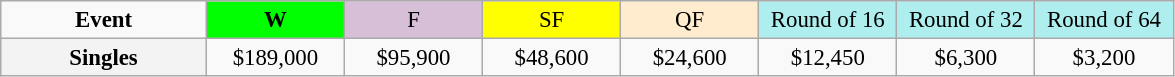<table class=wikitable style=font-size:95%;text-align:center>
<tr>
<td style="width:130px"><strong>Event</strong></td>
<td style="width:85px; background:lime"><strong>W</strong></td>
<td style="width:85px; background:thistle">F</td>
<td style="width:85px; background:#ffff00">SF</td>
<td style="width:85px; background:#ffebcd">QF</td>
<td style="width:85px; background:#afeeee">Round of 16</td>
<td style="width:85px; background:#afeeee">Round of 32</td>
<td style="width:85px; background:#afeeee">Round of 64</td>
</tr>
<tr>
<th style=background:#f3f3f3>Singles</th>
<td>$189,000</td>
<td>$95,900</td>
<td>$48,600</td>
<td>$24,600</td>
<td>$12,450</td>
<td>$6,300</td>
<td>$3,200</td>
</tr>
</table>
